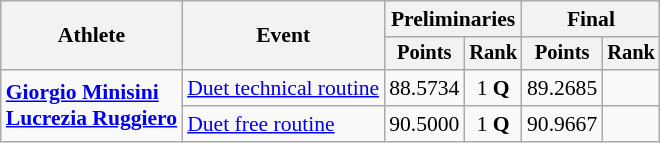<table class="wikitable" style="font-size:90%">
<tr>
<th rowspan="2">Athlete</th>
<th rowspan="2">Event</th>
<th colspan="2">Preliminaries</th>
<th colspan="2">Final</th>
</tr>
<tr style="font-size:95%">
<th>Points</th>
<th>Rank</th>
<th>Points</th>
<th>Rank</th>
</tr>
<tr align="center">
<td align="left" rowspan=2><strong><a href='#'>Giorgio Minisini</a><br><a href='#'>Lucrezia Ruggiero</a></strong></td>
<td align="left"><a href='#'>Duet technical routine</a></td>
<td>88.5734</td>
<td>1 <strong>Q</strong></td>
<td>89.2685</td>
<td></td>
</tr>
<tr align="center">
<td align="left"><a href='#'>Duet free routine</a></td>
<td>90.5000</td>
<td>1 <strong>Q</strong></td>
<td>90.9667</td>
<td></td>
</tr>
</table>
